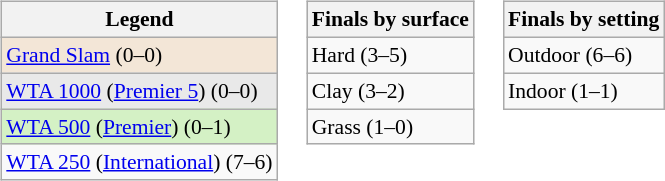<table>
<tr valign=top>
<td><br><table class="wikitable" style=font-size:90%>
<tr>
<th>Legend</th>
</tr>
<tr style="background:#f3e6d7;">
<td><a href='#'>Grand Slam</a> (0–0)</td>
</tr>
<tr style="background:#e9e9e9;">
<td><a href='#'>WTA 1000</a> (<a href='#'>Premier 5</a>) (0–0)</td>
</tr>
<tr style="background:#d4f1c5;">
<td><a href='#'>WTA 500</a> (<a href='#'>Premier</a>) (0–1)</td>
</tr>
<tr>
<td><a href='#'>WTA 250</a> (<a href='#'>International</a>) (7–6)</td>
</tr>
</table>
</td>
<td><br><table class="wikitable" style=font-size:90%>
<tr>
<th>Finals by surface</th>
</tr>
<tr>
<td>Hard (3–5)</td>
</tr>
<tr>
<td>Clay (3–2)</td>
</tr>
<tr>
<td>Grass (1–0)</td>
</tr>
</table>
</td>
<td><br><table class="wikitable" style=font-size:90%>
<tr>
<th>Finals by setting</th>
</tr>
<tr>
<td>Outdoor (6–6)</td>
</tr>
<tr>
<td>Indoor (1–1)</td>
</tr>
</table>
</td>
</tr>
</table>
